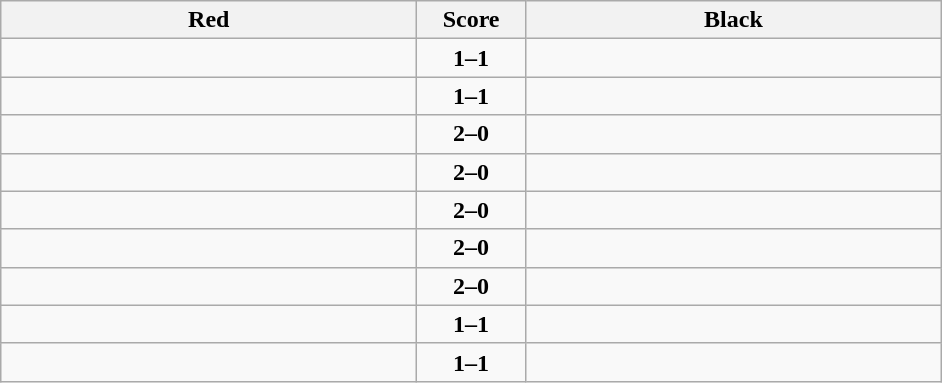<table class="wikitable" style="text-align: center;">
<tr>
<th align="right" width="270">Red</th>
<th width="65">Score</th>
<th align="left" width="270">Black</th>
</tr>
<tr>
<td align=left></td>
<td align=center><strong>1–1</strong></td>
<td align=left></td>
</tr>
<tr>
<td align=left></td>
<td align=center><strong>1–1</strong></td>
<td align=left></td>
</tr>
<tr>
<td align=left><strong></strong></td>
<td align=center><strong>2–0</strong></td>
<td align=left></td>
</tr>
<tr>
<td align=left><strong></strong></td>
<td align=center><strong>2–0</strong></td>
<td align=left></td>
</tr>
<tr>
<td align=left><strong></strong></td>
<td align=center><strong>2–0</strong></td>
<td align=left></td>
</tr>
<tr>
<td align=left><strong></strong></td>
<td align=center><strong>2–0</strong></td>
<td align=left></td>
</tr>
<tr>
<td align=left><strong></strong></td>
<td align=center><strong>2–0</strong></td>
<td align=left></td>
</tr>
<tr>
<td align=left></td>
<td align=center><strong>1–1</strong></td>
<td align=left></td>
</tr>
<tr>
<td align=left></td>
<td align=center><strong>1–1</strong></td>
<td align=left></td>
</tr>
</table>
